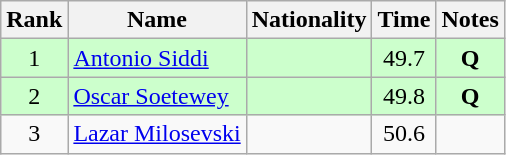<table class="wikitable sortable" style="text-align:center">
<tr>
<th>Rank</th>
<th>Name</th>
<th>Nationality</th>
<th>Time</th>
<th>Notes</th>
</tr>
<tr bgcolor=ccffcc>
<td>1</td>
<td align=left><a href='#'>Antonio Siddi</a></td>
<td align=left></td>
<td>49.7</td>
<td><strong>Q</strong></td>
</tr>
<tr bgcolor=ccffcc>
<td>2</td>
<td align=left><a href='#'>Oscar Soetewey</a></td>
<td align=left></td>
<td>49.8</td>
<td><strong>Q</strong></td>
</tr>
<tr>
<td>3</td>
<td align=left><a href='#'>Lazar Milosevski</a></td>
<td align=left></td>
<td>50.6</td>
<td></td>
</tr>
</table>
